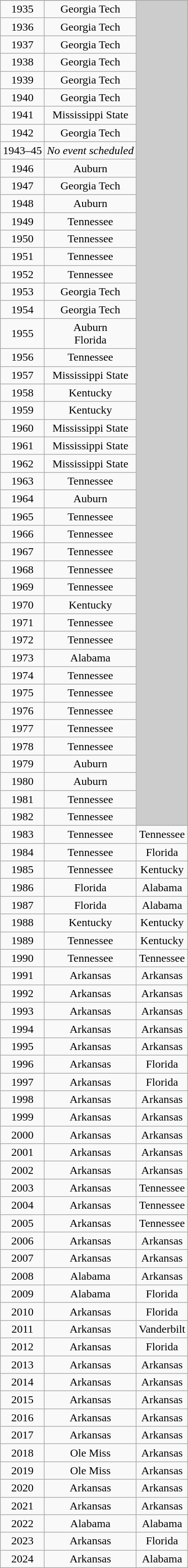<table class="wikitable" style="text-align: center;">
<tr>
</tr>
<tr>
<td>1935</td>
<td>Georgia Tech</td>
<td bgcolor="#cccccc" rowspan="46"></td>
</tr>
<tr>
<td>1936</td>
<td>Georgia Tech</td>
</tr>
<tr>
<td>1937</td>
<td>Georgia Tech</td>
</tr>
<tr>
<td>1938</td>
<td>Georgia Tech</td>
</tr>
<tr>
<td>1939</td>
<td>Georgia Tech</td>
</tr>
<tr>
<td>1940</td>
<td>Georgia Tech</td>
</tr>
<tr>
<td>1941</td>
<td>Mississippi State</td>
</tr>
<tr>
<td>1942</td>
<td>Georgia Tech</td>
</tr>
<tr>
<td>1943–45</td>
<td><em>No event scheduled</em></td>
</tr>
<tr>
<td>1946</td>
<td>Auburn</td>
</tr>
<tr>
<td>1947</td>
<td>Georgia Tech</td>
</tr>
<tr>
<td>1948</td>
<td>Auburn</td>
</tr>
<tr>
<td>1949</td>
<td>Tennessee</td>
</tr>
<tr>
<td>1950</td>
<td>Tennessee</td>
</tr>
<tr>
<td>1951</td>
<td>Tennessee</td>
</tr>
<tr>
<td>1952</td>
<td>Tennessee</td>
</tr>
<tr>
<td>1953</td>
<td>Georgia Tech</td>
</tr>
<tr>
<td>1954</td>
<td>Georgia Tech</td>
</tr>
<tr>
<td>1955</td>
<td>Auburn<br>Florida</td>
</tr>
<tr>
<td>1956</td>
<td>Tennessee</td>
</tr>
<tr>
<td>1957</td>
<td>Mississippi State</td>
</tr>
<tr>
<td>1958</td>
<td>Kentucky</td>
</tr>
<tr>
<td>1959</td>
<td>Kentucky</td>
</tr>
<tr>
<td>1960</td>
<td>Mississippi State</td>
</tr>
<tr>
<td>1961</td>
<td>Mississippi State</td>
</tr>
<tr>
<td>1962</td>
<td>Mississippi State</td>
</tr>
<tr>
<td>1963</td>
<td>Tennessee</td>
</tr>
<tr>
<td>1964</td>
<td>Auburn</td>
</tr>
<tr>
<td>1965</td>
<td>Tennessee</td>
</tr>
<tr>
<td>1966</td>
<td>Tennessee</td>
</tr>
<tr>
<td>1967</td>
<td>Tennessee</td>
</tr>
<tr>
<td>1968</td>
<td>Tennessee</td>
</tr>
<tr>
<td>1969</td>
<td>Tennessee</td>
</tr>
<tr>
<td>1970</td>
<td>Kentucky</td>
</tr>
<tr>
<td>1971</td>
<td>Tennessee</td>
</tr>
<tr>
<td>1972</td>
<td>Tennessee</td>
</tr>
<tr>
<td>1973</td>
<td>Alabama</td>
</tr>
<tr>
<td>1974</td>
<td>Tennessee</td>
</tr>
<tr>
<td>1975</td>
<td>Tennessee</td>
</tr>
<tr>
<td>1976</td>
<td>Tennessee</td>
</tr>
<tr>
<td>1977</td>
<td>Tennessee</td>
</tr>
<tr>
<td>1978</td>
<td>Tennessee</td>
</tr>
<tr>
<td>1979</td>
<td>Auburn</td>
</tr>
<tr>
<td>1980</td>
<td>Auburn</td>
</tr>
<tr>
<td>1981</td>
<td>Tennessee</td>
</tr>
<tr>
<td>1982</td>
<td>Tennessee</td>
</tr>
<tr>
<td>1983</td>
<td>Tennessee</td>
<td>Tennessee</td>
</tr>
<tr>
<td>1984</td>
<td>Tennessee</td>
<td>Florida</td>
</tr>
<tr>
<td>1985</td>
<td>Tennessee</td>
<td>Kentucky</td>
</tr>
<tr>
<td>1986</td>
<td>Florida</td>
<td>Alabama</td>
</tr>
<tr>
<td>1987</td>
<td>Florida</td>
<td>Alabama</td>
</tr>
<tr>
<td>1988</td>
<td>Kentucky</td>
<td>Kentucky</td>
</tr>
<tr>
<td>1989</td>
<td>Tennessee</td>
<td>Kentucky</td>
</tr>
<tr>
<td>1990</td>
<td>Tennessee</td>
<td>Tennessee</td>
</tr>
<tr>
<td>1991</td>
<td>Arkansas</td>
<td>Arkansas</td>
</tr>
<tr>
<td>1992</td>
<td>Arkansas</td>
<td>Arkansas</td>
</tr>
<tr>
<td>1993</td>
<td>Arkansas</td>
<td>Arkansas</td>
</tr>
<tr>
<td>1994</td>
<td>Arkansas</td>
<td>Arkansas</td>
</tr>
<tr>
<td>1995</td>
<td>Arkansas</td>
<td>Arkansas</td>
</tr>
<tr>
<td>1996</td>
<td>Arkansas</td>
<td>Florida</td>
</tr>
<tr>
<td>1997</td>
<td>Arkansas</td>
<td>Florida</td>
</tr>
<tr>
<td>1998</td>
<td>Arkansas</td>
<td>Arkansas</td>
</tr>
<tr>
<td>1999</td>
<td>Arkansas</td>
<td>Arkansas</td>
</tr>
<tr>
<td>2000</td>
<td>Arkansas</td>
<td>Arkansas</td>
</tr>
<tr>
<td>2001</td>
<td>Arkansas</td>
<td>Arkansas</td>
</tr>
<tr>
<td>2002</td>
<td>Arkansas</td>
<td>Arkansas</td>
</tr>
<tr>
<td>2003</td>
<td>Arkansas</td>
<td>Tennessee</td>
</tr>
<tr>
<td>2004</td>
<td>Arkansas</td>
<td>Tennessee</td>
</tr>
<tr>
<td>2005</td>
<td>Arkansas</td>
<td>Tennessee</td>
</tr>
<tr>
<td>2006</td>
<td>Arkansas</td>
<td>Arkansas</td>
</tr>
<tr>
<td>2007</td>
<td>Arkansas</td>
<td>Arkansas</td>
</tr>
<tr>
<td>2008</td>
<td>Alabama</td>
<td>Arkansas</td>
</tr>
<tr>
<td>2009</td>
<td>Alabama</td>
<td>Florida</td>
</tr>
<tr>
<td>2010</td>
<td>Arkansas</td>
<td>Florida</td>
</tr>
<tr>
<td>2011</td>
<td>Arkansas</td>
<td>Vanderbilt</td>
</tr>
<tr>
<td>2012</td>
<td>Arkansas</td>
<td>Florida</td>
</tr>
<tr>
<td>2013</td>
<td>Arkansas</td>
<td>Arkansas</td>
</tr>
<tr>
<td>2014</td>
<td>Arkansas</td>
<td>Arkansas</td>
</tr>
<tr>
<td>2015</td>
<td>Arkansas</td>
<td>Arkansas</td>
</tr>
<tr>
<td>2016</td>
<td>Arkansas</td>
<td>Arkansas</td>
</tr>
<tr>
<td>2017</td>
<td>Arkansas</td>
<td>Arkansas</td>
</tr>
<tr>
<td>2018</td>
<td>Ole Miss</td>
<td>Arkansas</td>
</tr>
<tr>
<td>2019</td>
<td>Ole Miss</td>
<td>Arkansas</td>
</tr>
<tr>
<td>2020</td>
<td>Arkansas</td>
<td>Arkansas</td>
</tr>
<tr>
<td>2021</td>
<td>Arkansas</td>
<td>Arkansas</td>
</tr>
<tr>
<td>2022</td>
<td>Alabama</td>
<td>Alabama</td>
</tr>
<tr>
<td>2023</td>
<td>Arkansas</td>
<td>Florida</td>
</tr>
<tr>
<td>2024</td>
<td>Arkansas</td>
<td>Alabama</td>
</tr>
</table>
